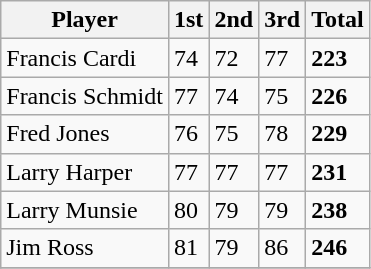<table class="wikitable">
<tr>
<th>Player</th>
<th>1st</th>
<th>2nd</th>
<th>3rd</th>
<th>Total</th>
</tr>
<tr>
<td>Francis Cardi</td>
<td>74</td>
<td>72</td>
<td>77</td>
<td><strong>223</strong></td>
</tr>
<tr>
<td>Francis Schmidt</td>
<td>77</td>
<td>74</td>
<td>75</td>
<td><strong>226</strong></td>
</tr>
<tr>
<td>Fred Jones</td>
<td>76</td>
<td>75</td>
<td>78</td>
<td><strong>229</strong></td>
</tr>
<tr>
<td>Larry Harper</td>
<td>77</td>
<td>77</td>
<td>77</td>
<td><strong>231</strong></td>
</tr>
<tr>
<td>Larry Munsie</td>
<td>80</td>
<td>79</td>
<td>79</td>
<td><strong>238</strong></td>
</tr>
<tr>
<td>Jim Ross</td>
<td>81</td>
<td>79</td>
<td>86</td>
<td><strong>246</strong></td>
</tr>
<tr>
</tr>
</table>
